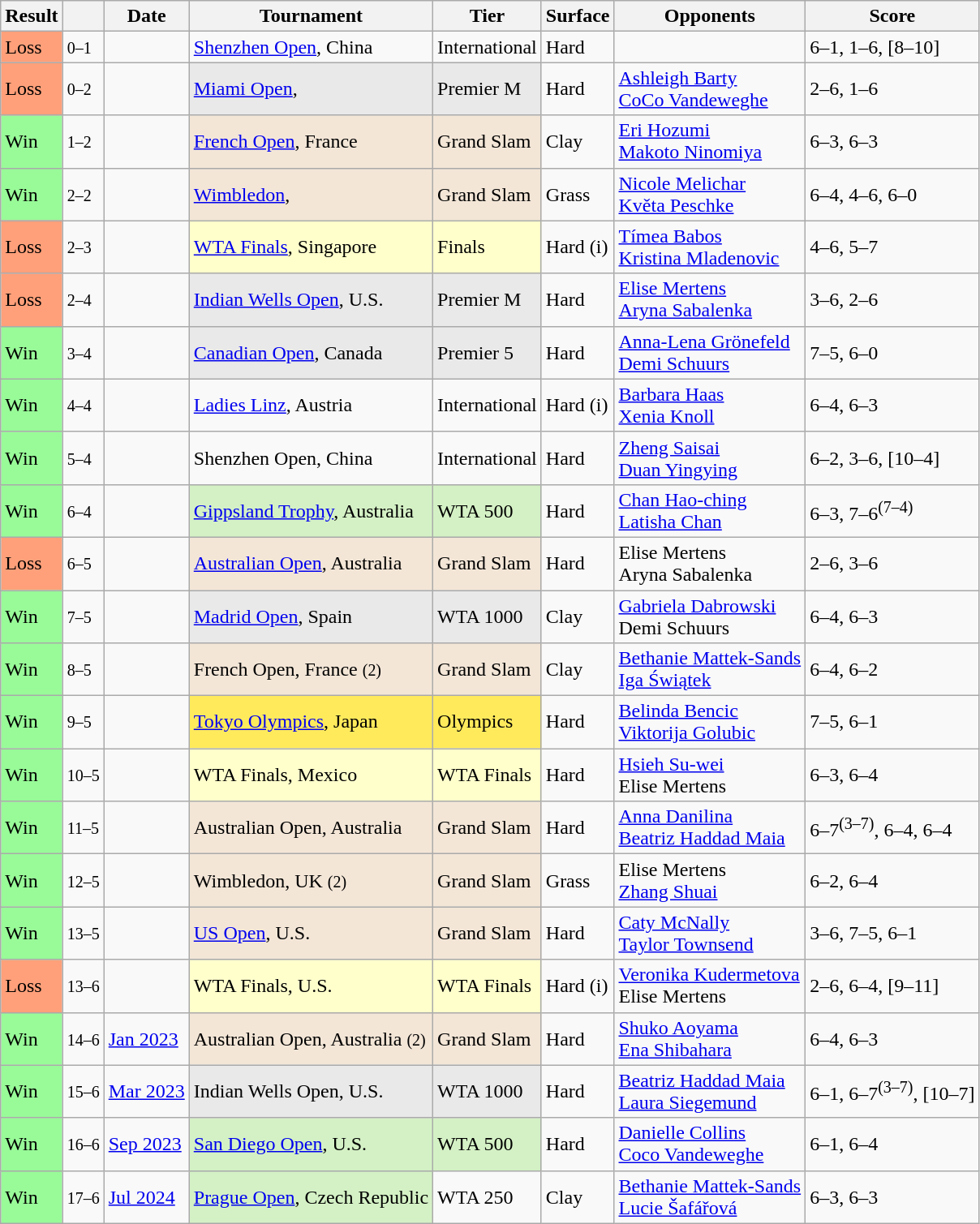<table class="sortable wikitable">
<tr>
<th>Result</th>
<th class=unsortable></th>
<th>Date</th>
<th>Tournament</th>
<th>Tier</th>
<th>Surface</th>
<th>Opponents</th>
<th class=unsortable>Score</th>
</tr>
<tr>
<td bgcolor=FFA07A>Loss</td>
<td><small>0–1</small></td>
<td><a href='#'></a></td>
<td><a href='#'>Shenzhen Open</a>, China</td>
<td>International</td>
<td>Hard</td>
<td></td>
<td>6–1, 1–6, [8–10]</td>
</tr>
<tr>
<td style=background:#ffa07a>Loss</td>
<td><small>0–2</small></td>
<td><a href='#'></a></td>
<td style=background:#e9e9e9><a href='#'>Miami Open</a>, </td>
<td style=background:#e9e9e9>Premier M</td>
<td>Hard</td>
<td> <a href='#'>Ashleigh Barty</a> <br>  <a href='#'>CoCo Vandeweghe</a></td>
<td>2–6, 1–6</td>
</tr>
<tr>
<td style=background:#98fb98>Win</td>
<td><small>1–2</small></td>
<td><a href='#'></a></td>
<td style=background:#f3e6d7><a href='#'>French Open</a>, France</td>
<td style=background:#f3e6d7>Grand Slam</td>
<td>Clay</td>
<td> <a href='#'>Eri Hozumi</a> <br>  <a href='#'>Makoto Ninomiya</a></td>
<td>6–3, 6–3</td>
</tr>
<tr>
<td style=background:#98fb98>Win</td>
<td><small>2–2</small></td>
<td><a href='#'></a></td>
<td style=background:#f3e6d7><a href='#'>Wimbledon</a>, </td>
<td style=background:#f3e6d7>Grand Slam</td>
<td>Grass</td>
<td> <a href='#'>Nicole Melichar</a> <br>  <a href='#'>Květa Peschke</a></td>
<td>6–4, 4–6, 6–0</td>
</tr>
<tr>
<td style=background:#ffa07a>Loss</td>
<td><small>2–3</small></td>
<td><a href='#'></a></td>
<td style=background:#ffc><a href='#'>WTA Finals</a>, Singapore</td>
<td style=background:#ffc>Finals</td>
<td>Hard (i)</td>
<td> <a href='#'>Tímea Babos</a> <br>  <a href='#'>Kristina Mladenovic</a></td>
<td>4–6, 5–7</td>
</tr>
<tr>
<td style=background:#ffa07a>Loss</td>
<td><small>2–4</small></td>
<td><a href='#'></a></td>
<td style=background:#e9e9e9><a href='#'>Indian Wells Open</a>, U.S.</td>
<td style=background:#e9e9e9>Premier M</td>
<td>Hard</td>
<td> <a href='#'>Elise Mertens</a> <br>  <a href='#'>Aryna Sabalenka</a></td>
<td>3–6, 2–6</td>
</tr>
<tr>
<td style=background:#98fb98>Win</td>
<td><small>3–4</small></td>
<td><a href='#'></a></td>
<td style=background:#e9e9e9><a href='#'>Canadian Open</a>, Canada</td>
<td style=background:#e9e9e9>Premier 5</td>
<td>Hard</td>
<td> <a href='#'>Anna-Lena Grönefeld</a> <br>  <a href='#'>Demi Schuurs</a></td>
<td>7–5, 6–0</td>
</tr>
<tr>
<td style=background:#98fb98>Win</td>
<td><small>4–4</small></td>
<td><a href='#'></a></td>
<td><a href='#'>Ladies Linz</a>, Austria</td>
<td>International</td>
<td>Hard (i)</td>
<td> <a href='#'>Barbara Haas</a> <br>  <a href='#'>Xenia Knoll</a></td>
<td>6–4, 6–3</td>
</tr>
<tr>
<td style=background:#98fb98>Win</td>
<td><small>5–4</small></td>
<td><a href='#'></a></td>
<td>Shenzhen Open, China</td>
<td>International</td>
<td>Hard</td>
<td> <a href='#'>Zheng Saisai</a> <br>  <a href='#'>Duan Yingying</a></td>
<td>6–2, 3–6, [10–4]</td>
</tr>
<tr>
<td style=background:#98fb98>Win</td>
<td><small>6–4</small></td>
<td><a href='#'></a></td>
<td style=background:#d4f1c5><a href='#'>Gippsland Trophy</a>, Australia</td>
<td style=background:#d4f1c5>WTA 500</td>
<td>Hard</td>
<td> <a href='#'>Chan Hao-ching</a> <br>  <a href='#'>Latisha Chan</a></td>
<td>6–3, 7–6<sup>(7–4)</sup></td>
</tr>
<tr>
<td style=background:#ffa07a>Loss</td>
<td><small>6–5</small></td>
<td><a href='#'></a></td>
<td style=background:#f3e6d7><a href='#'>Australian Open</a>, Australia</td>
<td style=background:#f3e6d7>Grand Slam</td>
<td>Hard</td>
<td> Elise Mertens <br>  Aryna Sabalenka</td>
<td>2–6, 3–6</td>
</tr>
<tr>
<td style=background:#98fb98>Win</td>
<td><small>7–5</small></td>
<td><a href='#'></a></td>
<td style=background:#e9e9e9><a href='#'>Madrid Open</a>, Spain</td>
<td style=background:#e9e9e9>WTA 1000</td>
<td>Clay</td>
<td> <a href='#'>Gabriela Dabrowski</a> <br>  Demi Schuurs</td>
<td>6–4, 6–3</td>
</tr>
<tr>
<td style=background:#98fb98>Win</td>
<td><small>8–5</small></td>
<td><a href='#'></a></td>
<td style=background:#f3e6d7>French Open, France <small>(2)</small></td>
<td style=background:#f3e6d7>Grand Slam</td>
<td>Clay</td>
<td> <a href='#'>Bethanie Mattek-Sands</a> <br>  <a href='#'>Iga Świątek</a></td>
<td>6–4, 6–2</td>
</tr>
<tr>
<td style=background:#98fb98>Win</td>
<td><small>9–5</small></td>
<td><a href='#'></a></td>
<td style=background:#ffea5c><a href='#'>Tokyo Olympics</a>, Japan</td>
<td style=background:#ffea5c>Olympics</td>
<td>Hard</td>
<td> <a href='#'>Belinda Bencic</a> <br>  <a href='#'>Viktorija Golubic</a></td>
<td>7–5, 6–1</td>
</tr>
<tr>
<td bgcolor=98FB98>Win</td>
<td><small>10–5</small></td>
<td><a href='#'></a></td>
<td style=background:#ffc>WTA Finals, Mexico</td>
<td style=background:#ffc>WTA Finals</td>
<td>Hard</td>
<td> <a href='#'>Hsieh Su-wei</a> <br>  Elise Mertens</td>
<td>6–3, 6–4</td>
</tr>
<tr>
<td style=background:#98fb98>Win</td>
<td><small>11–5</small></td>
<td><a href='#'></a></td>
<td style=background:#f3e6d7>Australian Open, Australia</td>
<td style=background:#f3e6d7>Grand Slam</td>
<td>Hard</td>
<td> <a href='#'>Anna Danilina</a> <br>  <a href='#'>Beatriz Haddad Maia</a></td>
<td>6–7<sup>(3–7)</sup>, 6–4, 6–4</td>
</tr>
<tr>
<td style=background:#98fb98>Win</td>
<td><small>12–5</small></td>
<td><a href='#'></a></td>
<td style=background:#f3e6d7>Wimbledon, UK <small>(2)</small></td>
<td style=background:#f3e6d7>Grand Slam</td>
<td>Grass</td>
<td> Elise Mertens <br>  <a href='#'>Zhang Shuai</a></td>
<td>6–2, 6–4</td>
</tr>
<tr>
<td style=background:#98fb98>Win</td>
<td><small>13–5</small></td>
<td><a href='#'></a></td>
<td style=background:#f3e6d7><a href='#'>US Open</a>, U.S.</td>
<td style=background:#f3e6d7>Grand Slam</td>
<td>Hard</td>
<td> <a href='#'>Caty McNally</a> <br>  <a href='#'>Taylor Townsend</a></td>
<td>3–6, 7–5, 6–1</td>
</tr>
<tr>
<td bgcolor=FFA07A>Loss</td>
<td><small>13–6</small></td>
<td><a href='#'></a></td>
<td bgcolor=ffffcc>WTA Finals, U.S.</td>
<td bgcolor=ffffcc>WTA Finals</td>
<td>Hard (i)</td>
<td> <a href='#'>Veronika Kudermetova</a> <br>  Elise Mertens</td>
<td>2–6, 6–4, [9–11]</td>
</tr>
<tr>
<td style=background:#98fb98>Win</td>
<td><small>14–6</small></td>
<td><a href='#'>Jan 2023</a></td>
<td style=background:#f3e6d7>Australian Open, Australia <small>(2)</small></td>
<td style=background:#f3e6d7>Grand Slam</td>
<td>Hard</td>
<td> <a href='#'>Shuko Aoyama</a> <br>  <a href='#'>Ena Shibahara</a></td>
<td>6–4, 6–3</td>
</tr>
<tr>
<td bgcolor=98FB98>Win</td>
<td><small>15–6</small></td>
<td><a href='#'>Mar 2023</a></td>
<td bgcolor=e9e9e9>Indian Wells Open, U.S.</td>
<td bgcolor=e9e9e9>WTA 1000</td>
<td>Hard</td>
<td> <a href='#'>Beatriz Haddad Maia</a> <br>  <a href='#'>Laura Siegemund</a></td>
<td>6–1, 6–7<sup>(3–7)</sup>, [10–7]</td>
</tr>
<tr>
<td bgcolor=98FB98>Win</td>
<td><small>16–6</small></td>
<td><a href='#'>Sep 2023</a></td>
<td style=background:#d4f1c5><a href='#'>San Diego Open</a>, U.S.</td>
<td style=background:#d4f1c5>WTA 500</td>
<td>Hard</td>
<td> <a href='#'>Danielle Collins</a> <br>  <a href='#'>Coco Vandeweghe</a></td>
<td>6–1, 6–4</td>
</tr>
<tr>
<td bgcolor=98FB98>Win</td>
<td><small>17–6</small></td>
<td><a href='#'>Jul 2024</a></td>
<td style=background:#d4f1c5><a href='#'>Prague Open</a>, Czech Republic</td>
<td>WTA 250</td>
<td>Clay</td>
<td> <a href='#'>Bethanie Mattek-Sands</a> <br>  <a href='#'>Lucie Šafářová</a></td>
<td>6–3, 6–3</td>
</tr>
</table>
